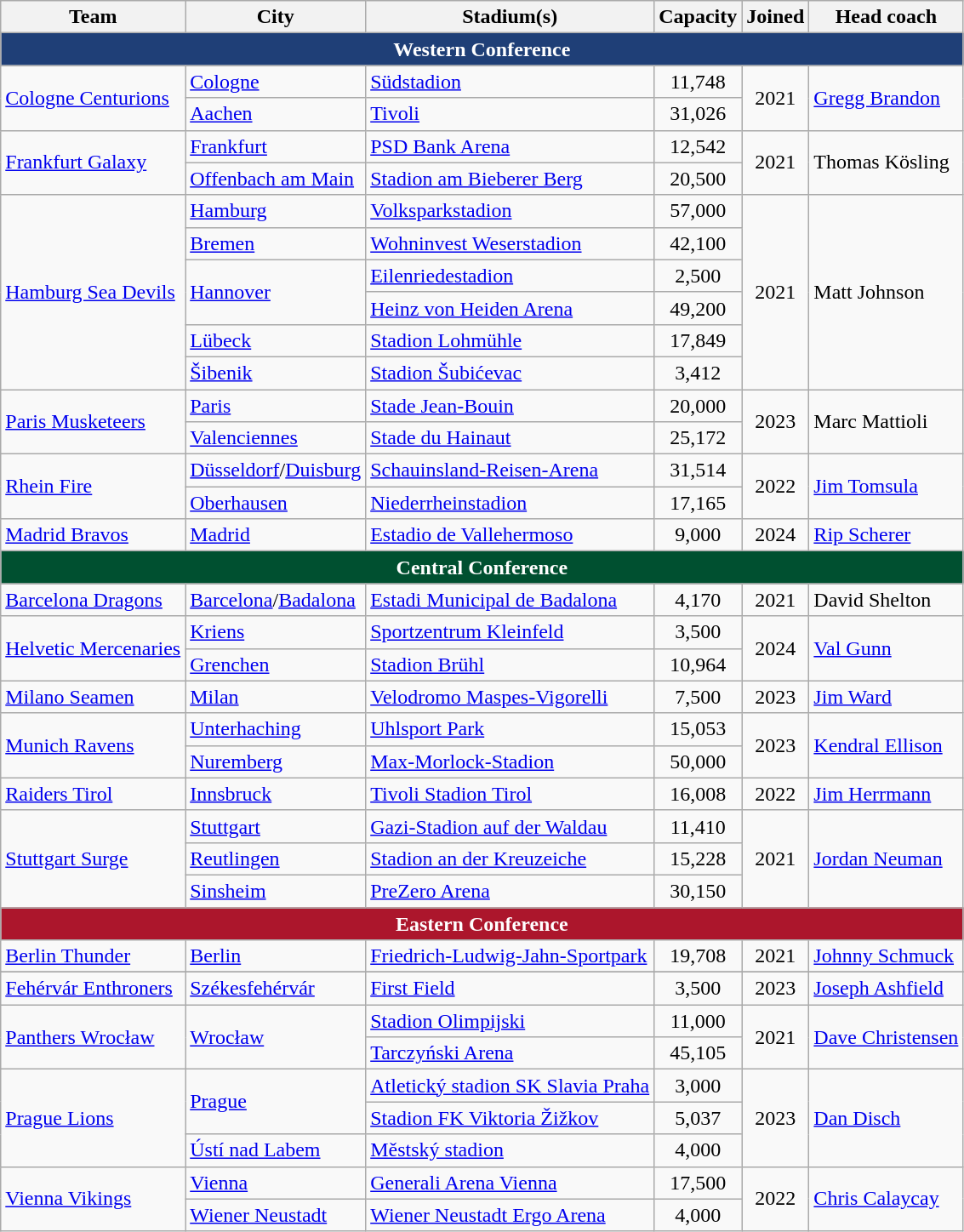<table class="wikitable" style="text-align:left;">
<tr>
<th scope="col">Team</th>
<th scope="col">City</th>
<th scope="col">Stadium(s)</th>
<th scope="col">Capacity</th>
<th scope="col">Joined</th>
<th scope="col">Head coach</th>
</tr>
<tr>
<th colspan="6" style="color:#ffffff; background:#1f3f77;">Western Conference</th>
</tr>
<tr>
<td rowspan="2" scope="row"><a href='#'>Cologne Centurions</a></td>
<td> <a href='#'>Cologne</a></td>
<td><a href='#'>Südstadion</a></td>
<td align=center>11,748</td>
<td rowspan="2" align=center>2021</td>
<td rowspan="2"> <a href='#'>Gregg Brandon</a></td>
</tr>
<tr>
<td> <a href='#'>Aachen</a></td>
<td><a href='#'>Tivoli</a></td>
<td align=center>31,026</td>
</tr>
<tr>
<td rowspan="2" scope="row"><a href='#'>Frankfurt Galaxy</a></td>
<td> <a href='#'>Frankfurt</a></td>
<td><a href='#'>PSD Bank Arena</a></td>
<td align=center>12,542</td>
<td rowspan="2" align=center>2021</td>
<td rowspan="2"> Thomas Kösling</td>
</tr>
<tr>
<td> <a href='#'>Offenbach am Main</a></td>
<td><a href='#'>Stadion am Bieberer Berg</a></td>
<td align=center>20,500</td>
</tr>
<tr>
<td rowspan="6" scope="row"><a href='#'>Hamburg Sea Devils</a></td>
<td rowspan="1"> <a href='#'>Hamburg</a></td>
<td><a href='#'>Volksparkstadion</a></td>
<td align=center>57,000</td>
<td rowspan="6" align=center>2021</td>
<td rowspan="6"> Matt Johnson</td>
</tr>
<tr>
<td> <a href='#'>Bremen</a></td>
<td><a href='#'>Wohninvest Weserstadion</a></td>
<td align=center>42,100</td>
</tr>
<tr>
<td rowspan="2"> <a href='#'>Hannover</a></td>
<td><a href='#'>Eilenriedestadion</a></td>
<td align=center>2,500</td>
</tr>
<tr>
<td><a href='#'>Heinz von Heiden Arena</a></td>
<td align=center>49,200</td>
</tr>
<tr>
<td> <a href='#'>Lübeck</a></td>
<td><a href='#'>Stadion Lohmühle</a></td>
<td align=center>17,849</td>
</tr>
<tr>
<td> <a href='#'>Šibenik</a></td>
<td><a href='#'>Stadion Šubićevac</a></td>
<td align=center>3,412</td>
</tr>
<tr>
<td rowspan="2" scope="row"><a href='#'>Paris Musketeers</a></td>
<td> <a href='#'>Paris</a></td>
<td><a href='#'> Stade Jean-Bouin</a></td>
<td align=center>20,000</td>
<td rowspan="2" align=center>2023</td>
<td rowspan="2"> Marc Mattioli</td>
</tr>
<tr>
<td> <a href='#'>Valenciennes</a></td>
<td><a href='#'>Stade du Hainaut</a></td>
<td align=center>25,172</td>
</tr>
<tr>
<td rowspan="2" scope="row"><a href='#'>Rhein Fire</a></td>
<td> <a href='#'>Düsseldorf</a>/<a href='#'>Duisburg</a></td>
<td><a href='#'>Schauinsland-Reisen-Arena</a></td>
<td align=center>31,514</td>
<td rowspan="2" align=center>2022</td>
<td rowspan="2"> <a href='#'>Jim Tomsula</a></td>
</tr>
<tr>
<td> <a href='#'>Oberhausen</a></td>
<td><a href='#'>Niederrheinstadion</a></td>
<td align=center>17,165</td>
</tr>
<tr>
<td scope="row"><a href='#'>Madrid Bravos</a></td>
<td> <a href='#'>Madrid</a></td>
<td><a href='#'>Estadio de Vallehermoso</a></td>
<td align=center>9,000</td>
<td align=center>2024</td>
<td> <a href='#'>Rip Scherer</a></td>
</tr>
<tr>
<th colspan="6" style="color:#ffffff; background:#005030;">Central Conference</th>
</tr>
<tr>
<td scope="row"><a href='#'>Barcelona Dragons</a></td>
<td> <a href='#'>Barcelona</a>/<a href='#'>Badalona</a></td>
<td><a href='#'>Estadi Municipal de Badalona</a></td>
<td align=center>4,170</td>
<td align=center>2021</td>
<td> David Shelton</td>
</tr>
<tr>
<td rowspan="2" scope="row"><a href='#'>Helvetic Mercenaries</a></td>
<td> <a href='#'>Kriens</a></td>
<td><a href='#'>Sportzentrum Kleinfeld</a></td>
<td align=center>3,500</td>
<td rowspan="2" align=center>2024</td>
<td rowspan="2"> <a href='#'>Val Gunn</a></td>
</tr>
<tr>
<td> <a href='#'>Grenchen</a></td>
<td><a href='#'>Stadion Brühl</a></td>
<td align=center>10,964</td>
</tr>
<tr>
<td scope="row"><a href='#'>Milano Seamen</a></td>
<td> <a href='#'>Milan</a></td>
<td><a href='#'>Velodromo Maspes-Vigorelli</a></td>
<td align=center>7,500</td>
<td align=center>2023</td>
<td> <a href='#'>Jim Ward</a></td>
</tr>
<tr>
<td rowspan="2" scope="row"><a href='#'>Munich Ravens</a></td>
<td> <a href='#'>Unterhaching</a></td>
<td><a href='#'>Uhlsport Park</a></td>
<td align=center>15,053</td>
<td rowspan="2" align=center>2023</td>
<td rowspan="2"> <a href='#'>Kendral Ellison</a></td>
</tr>
<tr>
<td> <a href='#'>Nuremberg</a></td>
<td><a href='#'>Max-Morlock-Stadion</a></td>
<td align=center>50,000</td>
</tr>
<tr>
<td scope="row"><a href='#'>Raiders Tirol</a></td>
<td> <a href='#'>Innsbruck</a></td>
<td><a href='#'>Tivoli Stadion Tirol</a></td>
<td align=center>16,008</td>
<td align=center>2022</td>
<td> <a href='#'>Jim Herrmann</a></td>
</tr>
<tr>
<td rowspan="3" scope="row"><a href='#'>Stuttgart Surge</a></td>
<td> <a href='#'>Stuttgart</a></td>
<td><a href='#'>Gazi-Stadion auf der Waldau</a></td>
<td align=center>11,410</td>
<td rowspan="3" align=center>2021</td>
<td rowspan="3"> <a href='#'>Jordan Neuman</a></td>
</tr>
<tr>
<td> <a href='#'>Reutlingen</a></td>
<td><a href='#'>Stadion an der Kreuzeiche</a></td>
<td align=center>15,228</td>
</tr>
<tr>
<td> <a href='#'>Sinsheim</a></td>
<td><a href='#'>PreZero Arena</a></td>
<td align=center>30,150</td>
</tr>
<tr>
<th colspan="6" style="color:#ffffff; background:#ac162c;">Eastern Conference</th>
</tr>
<tr>
<td scope="row"><a href='#'>Berlin Thunder</a></td>
<td> <a href='#'>Berlin</a></td>
<td><a href='#'>Friedrich-Ludwig-Jahn-Sportpark</a></td>
<td align=center>19,708</td>
<td align=center>2021</td>
<td> <a href='#'>Johnny Schmuck</a></td>
</tr>
<tr>
</tr>
<tr>
<td scope="row"><a href='#'>Fehérvár Enthroners</a></td>
<td> <a href='#'>Székesfehérvár</a></td>
<td><a href='#'>First Field</a></td>
<td align=center>3,500</td>
<td align=center>2023</td>
<td> <a href='#'>Joseph Ashfield</a></td>
</tr>
<tr>
<td rowspan="2" scope="row"><a href='#'>Panthers Wrocław</a></td>
<td rowspan="2"> <a href='#'>Wrocław</a></td>
<td><a href='#'>Stadion Olimpijski</a></td>
<td align=center>11,000</td>
<td rowspan="2" align=center>2021</td>
<td rowspan="2"> <a href='#'>Dave Christensen</a></td>
</tr>
<tr>
<td><a href='#'>Tarczyński Arena</a></td>
<td align=center>45,105</td>
</tr>
<tr>
<td rowspan="3" scope="row"><a href='#'>Prague Lions</a></td>
<td rowspan="2"> <a href='#'>Prague</a></td>
<td><a href='#'>Atletický stadion SK Slavia Praha</a></td>
<td align=center>3,000</td>
<td rowspan="3" align=center>2023</td>
<td rowspan="3"> <a href='#'>Dan Disch</a></td>
</tr>
<tr>
<td><a href='#'>Stadion FK Viktoria Žižkov</a></td>
<td align=center>5,037</td>
</tr>
<tr>
<td> <a href='#'>Ústí nad Labem</a></td>
<td><a href='#'>Městský stadion</a></td>
<td align=center>4,000</td>
</tr>
<tr>
<td rowspan="2" scope="row"><a href='#'>Vienna Vikings</a></td>
<td> <a href='#'>Vienna</a></td>
<td><a href='#'>Generali Arena Vienna</a></td>
<td align=center>17,500</td>
<td rowspan="2" align=center>2022</td>
<td rowspan="2"> <a href='#'>Chris Calaycay</a></td>
</tr>
<tr>
<td> <a href='#'>Wiener Neustadt</a></td>
<td><a href='#'>Wiener Neustadt Ergo Arena</a></td>
<td align=center>4,000</td>
</tr>
</table>
